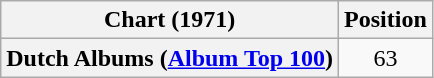<table class="wikitable plainrowheaders" style="text-align:center">
<tr>
<th scope="col">Chart (1971)</th>
<th scope="col">Position</th>
</tr>
<tr>
<th scope="row">Dutch Albums (<a href='#'>Album Top 100</a>)</th>
<td>63</td>
</tr>
</table>
